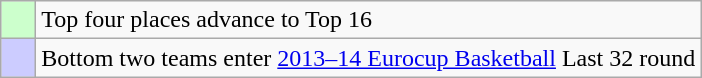<table class="wikitable">
<tr>
<td style="background: #ccffcc;">    </td>
<td>Top four places advance to Top 16</td>
</tr>
<tr>
<td style="background:#ccccff;">    </td>
<td>Bottom two teams enter <a href='#'>2013–14 Eurocup Basketball</a> Last 32 round</td>
</tr>
</table>
